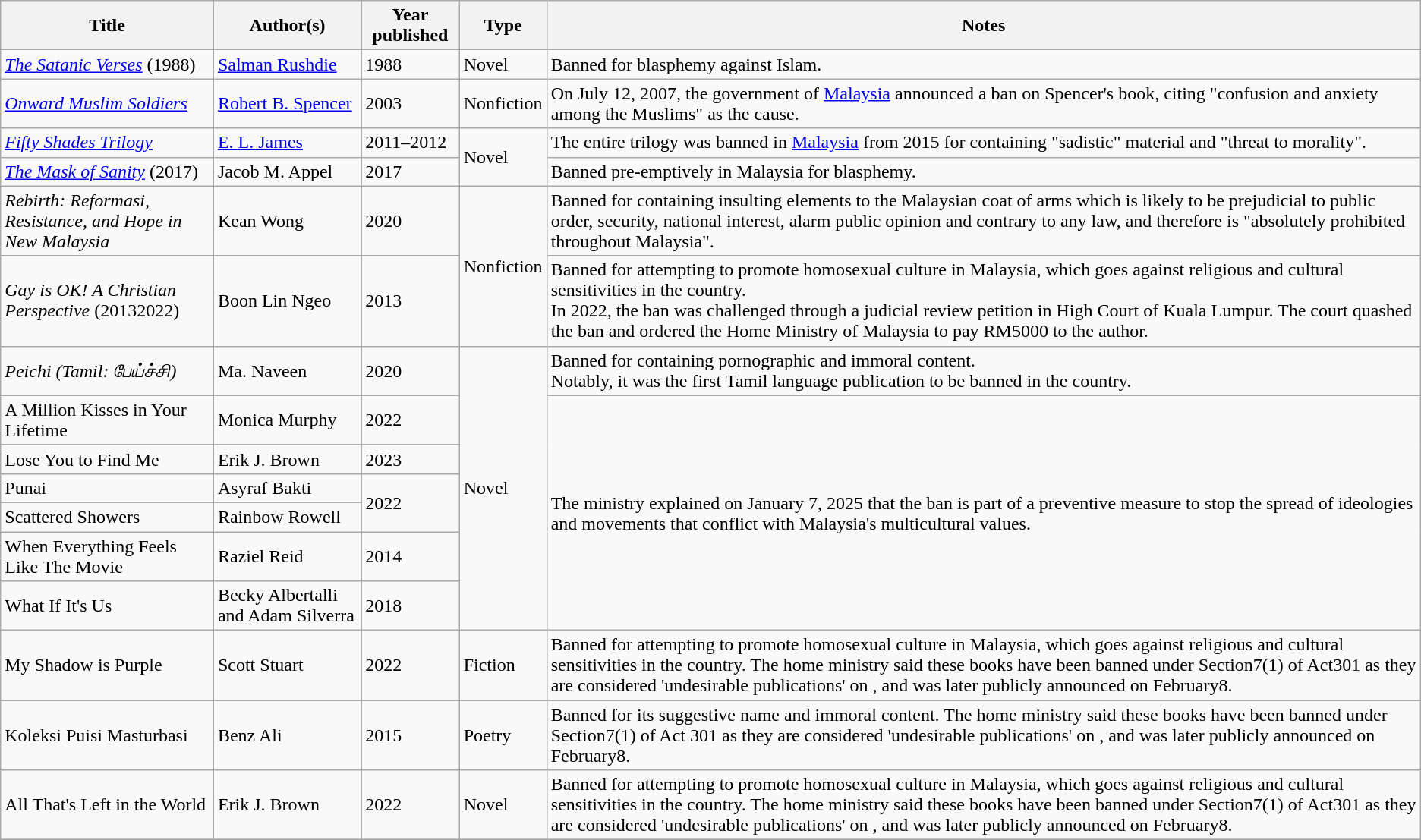<table class="wikitable sortable sticky-header">
<tr>
<th>Title</th>
<th>Author(s)</th>
<th>Year published</th>
<th>Type</th>
<th class="unsortable">Notes</th>
</tr>
<tr>
<td><em><a href='#'>The Satanic Verses</a></em> (1988)</td>
<td><a href='#'>Salman Rushdie</a></td>
<td>1988</td>
<td>Novel</td>
<td>Banned for blasphemy against Islam.</td>
</tr>
<tr>
<td><em><a href='#'>Onward Muslim Soldiers</a></em></td>
<td><a href='#'>Robert B. Spencer</a></td>
<td>2003</td>
<td>Nonfiction</td>
<td>On July 12, 2007, the government of <a href='#'>Malaysia</a> announced a ban on Spencer's book, citing "confusion and anxiety among the Muslims" as the cause.</td>
</tr>
<tr>
<td><em><a href='#'>Fifty Shades Trilogy</a></em></td>
<td><a href='#'>E. L. James</a></td>
<td>2011–2012</td>
<td rowspan="2">Novel</td>
<td>The entire trilogy was banned in <a href='#'>Malaysia</a> from 2015 for containing "sadistic" material and "threat to morality".</td>
</tr>
<tr>
<td><em><a href='#'>The Mask of Sanity</a></em> (2017)</td>
<td>Jacob M. Appel</td>
<td>2017</td>
<td>Banned pre-emptively in Malaysia for blasphemy.</td>
</tr>
<tr>
<td><em>Rebirth: Reformasi, Resistance, and Hope in New Malaysia</em></td>
<td>Kean Wong</td>
<td>2020</td>
<td rowspan="2">Nonfiction</td>
<td>Banned for containing insulting elements to the Malaysian coat of arms which is likely to be prejudicial to public order, security, national interest, alarm public opinion and contrary to any law, and therefore is "absolutely prohibited throughout Malaysia".</td>
</tr>
<tr>
<td><em>Gay is OK! A Christian Perspective</em> (20132022)</td>
<td>Boon Lin Ngeo</td>
<td>2013</td>
<td>Banned for attempting to promote homosexual culture in Malaysia, which goes against religious and cultural sensitivities in the country.<br>In 2022, the ban was challenged through a judicial review petition in High Court of Kuala Lumpur. The court quashed the ban and ordered the Home Ministry of Malaysia to pay RM5000 to the author.</td>
</tr>
<tr>
<td><em>Peichi (Tamil: பேய்ச்சி)</em></td>
<td>Ma. Naveen</td>
<td>2020</td>
<td rowspan="7">Novel</td>
<td>Banned for containing pornographic and immoral content.<br>Notably, it was the first Tamil language publication to be banned in the country.</td>
</tr>
<tr>
<td>A Million Kisses in Your Lifetime</td>
<td>Monica Murphy</td>
<td>2022</td>
<td rowspan="6">The ministry explained on January 7, 2025 that the ban is part of a preventive measure to stop the spread of ideologies and movements that conflict with Malaysia's multicultural values.</td>
</tr>
<tr>
<td>Lose You to Find Me</td>
<td>Erik J. Brown</td>
<td>2023</td>
</tr>
<tr>
<td>Punai</td>
<td>Asyraf Bakti</td>
<td rowspan="2">2022</td>
</tr>
<tr>
<td>Scattered Showers</td>
<td>Rainbow Rowell</td>
</tr>
<tr>
<td>When Everything Feels Like The Movie</td>
<td>Raziel Reid</td>
<td>2014</td>
</tr>
<tr>
<td>What If It's Us</td>
<td>Becky Albertalli and Adam Silverra</td>
<td>2018</td>
</tr>
<tr>
<td>My Shadow is Purple</td>
<td>Scott Stuart</td>
<td>2022</td>
<td>Fiction</td>
<td>Banned for attempting to promote homosexual culture in Malaysia, which goes against religious and cultural sensitivities in the country. The home ministry said these books have been banned under Section7(1) of Act301 as they are considered 'undesirable publications' on , and was later publicly announced on February8.</td>
</tr>
<tr>
<td>Koleksi Puisi Masturbasi</td>
<td>Benz Ali</td>
<td>2015</td>
<td>Poetry</td>
<td>Banned for its suggestive name and immoral content. The home ministry said these books have been banned under Section7(1) of Act 301 as they are considered 'undesirable publications' on , and was later publicly announced on February8.</td>
</tr>
<tr>
<td>All That's Left in the World</td>
<td>Erik J. Brown</td>
<td>2022</td>
<td>Novel</td>
<td>Banned for attempting to promote homosexual culture in Malaysia, which goes against religious and cultural sensitivities in the country. The home ministry said these books have been banned under Section7(1) of Act301 as they are considered 'undesirable publications' on , and was later publicly announced on February8.</td>
</tr>
<tr>
</tr>
</table>
